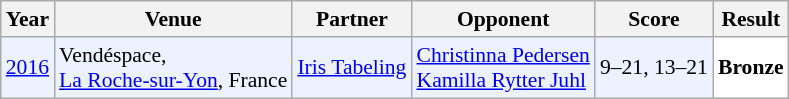<table class="sortable wikitable" style="font-size: 90%;">
<tr>
<th>Year</th>
<th>Venue</th>
<th>Partner</th>
<th>Opponent</th>
<th>Score</th>
<th>Result</th>
</tr>
<tr style="background:#ECF2FF">
<td align="center"><a href='#'>2016</a></td>
<td align="left">Vendéspace,<br><a href='#'>La Roche-sur-Yon</a>, France</td>
<td align="left"> <a href='#'>Iris Tabeling</a></td>
<td align="left"> <a href='#'>Christinna Pedersen</a><br> <a href='#'>Kamilla Rytter Juhl</a></td>
<td align="left">9–21, 13–21</td>
<td style="text-align:left; background:white"> <strong>Bronze</strong></td>
</tr>
</table>
